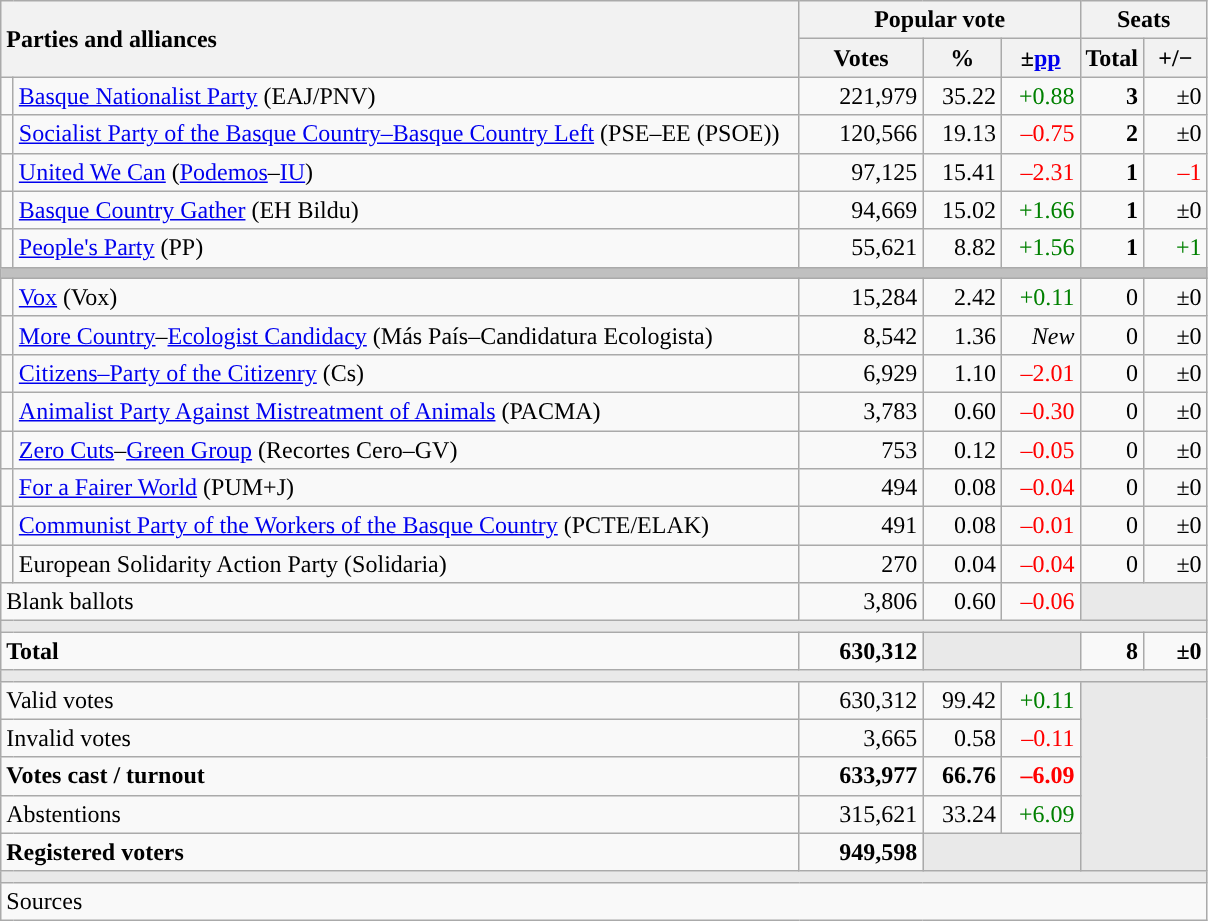<table class="wikitable" style="text-align:right;">
<tr>
<th style="text-align:left;" rowspan="2" colspan="2" width="525">Parties and alliances</th>
<th colspan="3">Popular vote</th>
<th colspan="2">Seats</th>
</tr>
<tr>
<th width="75">Votes</th>
<th width="45">%</th>
<th width="45">±<a href='#'>pp</a></th>
<th width="35">Total</th>
<th width="35">+/−</th>
</tr>
<tr>
<td width="1" style="color:inherit;background:"></td>
<td align="left"><a href='#'>Basque Nationalist Party</a> (EAJ/PNV)</td>
<td>221,979</td>
<td>35.22</td>
<td style="color:green;">+0.88</td>
<td><strong>3</strong></td>
<td>±0</td>
</tr>
<tr>
<td style="color:inherit;background:"></td>
<td align="left"><a href='#'>Socialist Party of the Basque Country–Basque Country Left</a> (PSE–EE (PSOE))</td>
<td>120,566</td>
<td>19.13</td>
<td style="color:red;">–0.75</td>
<td><strong>2</strong></td>
<td>±0</td>
</tr>
<tr>
<td style="color:inherit;background:"></td>
<td align="left"><a href='#'>United We Can</a> (<a href='#'>Podemos</a>–<a href='#'>IU</a>)</td>
<td>97,125</td>
<td>15.41</td>
<td style="color:red;">–2.31</td>
<td><strong>1</strong></td>
<td style="color:red;">–1</td>
</tr>
<tr>
<td style="color:inherit;background:"></td>
<td align="left"><a href='#'>Basque Country Gather</a> (EH Bildu)</td>
<td>94,669</td>
<td>15.02</td>
<td style="color:green;">+1.66</td>
<td><strong>1</strong></td>
<td>±0</td>
</tr>
<tr>
<td style="color:inherit;background:"></td>
<td align="left"><a href='#'>People's Party</a> (PP)</td>
<td>55,621</td>
<td>8.82</td>
<td style="color:green;">+1.56</td>
<td><strong>1</strong></td>
<td style="color:green;">+1</td>
</tr>
<tr>
<td colspan="7" bgcolor="#C0C0C0"></td>
</tr>
<tr>
<td style="color:inherit;background:"></td>
<td align="left"><a href='#'>Vox</a> (Vox)</td>
<td>15,284</td>
<td>2.42</td>
<td style="color:green;">+0.11</td>
<td>0</td>
<td>±0</td>
</tr>
<tr>
<td style="color:inherit;background:"></td>
<td align="left"><a href='#'>More Country</a>–<a href='#'>Ecologist Candidacy</a> (Más País–Candidatura Ecologista)</td>
<td>8,542</td>
<td>1.36</td>
<td><em>New</em></td>
<td>0</td>
<td>±0</td>
</tr>
<tr>
<td style="color:inherit;background:"></td>
<td align="left"><a href='#'>Citizens–Party of the Citizenry</a> (Cs)</td>
<td>6,929</td>
<td>1.10</td>
<td style="color:red;">–2.01</td>
<td>0</td>
<td>±0</td>
</tr>
<tr>
<td style="color:inherit;background:"></td>
<td align="left"><a href='#'>Animalist Party Against Mistreatment of Animals</a> (PACMA)</td>
<td>3,783</td>
<td>0.60</td>
<td style="color:red;">–0.30</td>
<td>0</td>
<td>±0</td>
</tr>
<tr>
<td style="color:inherit;background:"></td>
<td align="left"><a href='#'>Zero Cuts</a>–<a href='#'>Green Group</a> (Recortes Cero–GV)</td>
<td>753</td>
<td>0.12</td>
<td style="color:red;">–0.05</td>
<td>0</td>
<td>±0</td>
</tr>
<tr>
<td style="color:inherit;background:"></td>
<td align="left"><a href='#'>For a Fairer World</a> (PUM+J)</td>
<td>494</td>
<td>0.08</td>
<td style="color:red;">–0.04</td>
<td>0</td>
<td>±0</td>
</tr>
<tr>
<td style="color:inherit;background:"></td>
<td align="left"><a href='#'>Communist Party of the Workers of the Basque Country</a> (PCTE/ELAK)</td>
<td>491</td>
<td>0.08</td>
<td style="color:red;">–0.01</td>
<td>0</td>
<td>±0</td>
</tr>
<tr>
<td style="color:inherit;background:"></td>
<td align="left">European Solidarity Action Party (Solidaria)</td>
<td>270</td>
<td>0.04</td>
<td style="color:red;">–0.04</td>
<td>0</td>
<td>±0</td>
</tr>
<tr>
<td align="left" colspan="2">Blank ballots</td>
<td>3,806</td>
<td>0.60</td>
<td style="color:red;">–0.06</td>
<td bgcolor="#E9E9E9" colspan="2"></td>
</tr>
<tr>
<td colspan="7" bgcolor="#E9E9E9"></td>
</tr>
<tr style="font-weight:bold;">
<td align="left" colspan="2">Total</td>
<td>630,312</td>
<td bgcolor="#E9E9E9" colspan="2"></td>
<td>8</td>
<td>±0</td>
</tr>
<tr>
<td colspan="7" bgcolor="#E9E9E9"></td>
</tr>
<tr>
<td align="left" colspan="2">Valid votes</td>
<td>630,312</td>
<td>99.42</td>
<td style="color:green;">+0.11</td>
<td bgcolor="#E9E9E9" colspan="2" rowspan="5"></td>
</tr>
<tr>
<td align="left" colspan="2">Invalid votes</td>
<td>3,665</td>
<td>0.58</td>
<td style="color:red;">–0.11</td>
</tr>
<tr style="font-weight:bold;">
<td align="left" colspan="2">Votes cast / turnout</td>
<td>633,977</td>
<td>66.76</td>
<td style="color:red;">–6.09</td>
</tr>
<tr>
<td align="left" colspan="2">Abstentions</td>
<td>315,621</td>
<td>33.24</td>
<td style="color:green;">+6.09</td>
</tr>
<tr style="font-weight:bold;">
<td align="left" colspan="2">Registered voters</td>
<td>949,598</td>
<td bgcolor="#E9E9E9" colspan="2"></td>
</tr>
<tr>
<td colspan="7" bgcolor="#E9E9E9"></td>
</tr>
<tr>
<td align="left" colspan="7">Sources</td>
</tr>
</table>
